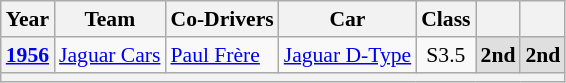<table class="wikitable" style="text-align:center; font-size:90%">
<tr>
<th>Year</th>
<th>Team</th>
<th>Co-Drivers</th>
<th>Car</th>
<th>Class</th>
<th></th>
<th></th>
</tr>
<tr>
<th><a href='#'>1956</a></th>
<td align="left"> <a href='#'>Jaguar Cars</a></td>
<td align="left"> <a href='#'>Paul Frère</a></td>
<td align="left"><a href='#'>Jaguar D-Type</a></td>
<td>S3.5</td>
<td style="background:#dfdfdf;"><strong>2nd</strong></td>
<td style="background:#dfdfdf;"><strong>2nd</strong></td>
</tr>
<tr>
<th colspan="7"></th>
</tr>
</table>
